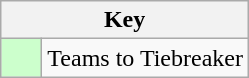<table class="wikitable" style="text-align: center;">
<tr>
<th colspan=2>Key</th>
</tr>
<tr>
<td style="background:#ccffcc; width:20px;"></td>
<td align=left>Teams to Tiebreaker</td>
</tr>
</table>
